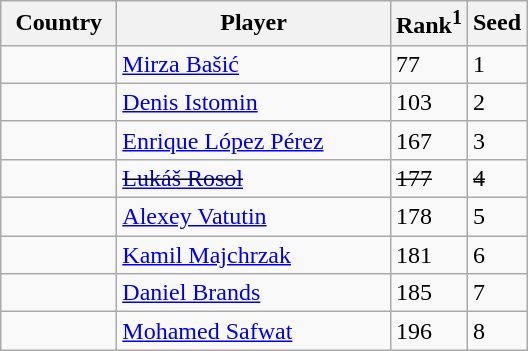<table class="sortable wikitable">
<tr>
<th width="70">Country</th>
<th width="175">Player</th>
<th>Rank<sup>1</sup></th>
<th>Seed</th>
</tr>
<tr>
<td></td>
<td><a href='#'>Mirza Bašić</a></td>
<td>77</td>
<td>1</td>
</tr>
<tr>
<td></td>
<td><a href='#'>Denis Istomin</a></td>
<td>103</td>
<td>2</td>
</tr>
<tr>
<td></td>
<td><a href='#'>Enrique López Pérez</a></td>
<td>167</td>
<td>3</td>
</tr>
<tr>
<td><s></s></td>
<td><s><a href='#'>Lukáš Rosol</a></s></td>
<td><s>177</s></td>
<td><s>4</s></td>
</tr>
<tr>
<td></td>
<td><a href='#'>Alexey Vatutin</a></td>
<td>178</td>
<td>5</td>
</tr>
<tr>
<td></td>
<td><a href='#'>Kamil Majchrzak</a></td>
<td>181</td>
<td>6</td>
</tr>
<tr>
<td></td>
<td><a href='#'>Daniel Brands</a></td>
<td>185</td>
<td>7</td>
</tr>
<tr>
<td></td>
<td><a href='#'>Mohamed Safwat</a></td>
<td>196</td>
<td>8</td>
</tr>
</table>
